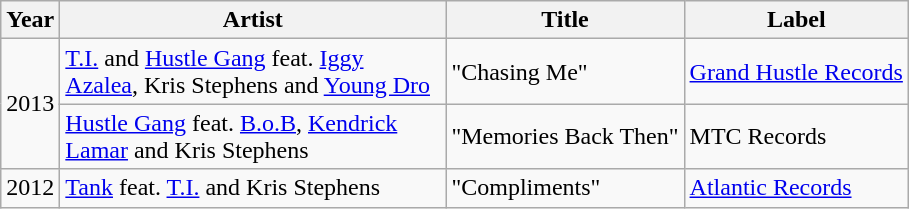<table class="wikitable">
<tr>
<th>Year</th>
<th style="width:250px;">Artist</th>
<th>Title</th>
<th>Label</th>
</tr>
<tr>
<td rowspan=2>2013</td>
<td><a href='#'>T.I.</a> and <a href='#'>Hustle Gang</a> feat. <a href='#'>Iggy Azalea</a>, Kris Stephens and <a href='#'>Young Dro</a></td>
<td>"Chasing Me"</td>
<td><a href='#'>Grand Hustle Records</a></td>
</tr>
<tr>
<td><a href='#'>Hustle Gang</a> feat. <a href='#'>B.o.B</a>, <a href='#'>Kendrick Lamar</a> and Kris Stephens</td>
<td>"Memories Back Then"</td>
<td>MTC Records</td>
</tr>
<tr>
<td rowspan=1>2012</td>
<td><a href='#'>Tank</a> feat. <a href='#'>T.I.</a> and Kris Stephens</td>
<td>"Compliments"</td>
<td><a href='#'>Atlantic Records</a></td>
</tr>
</table>
